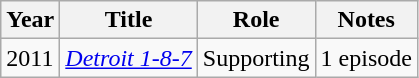<table class="wikitable sortable">
<tr>
<th>Year</th>
<th>Title</th>
<th>Role</th>
<th class="unsortable">Notes</th>
</tr>
<tr>
<td>2011</td>
<td><em><a href='#'>Detroit 1-8-7</a></em></td>
<td>Supporting</td>
<td>1 episode</td>
</tr>
</table>
